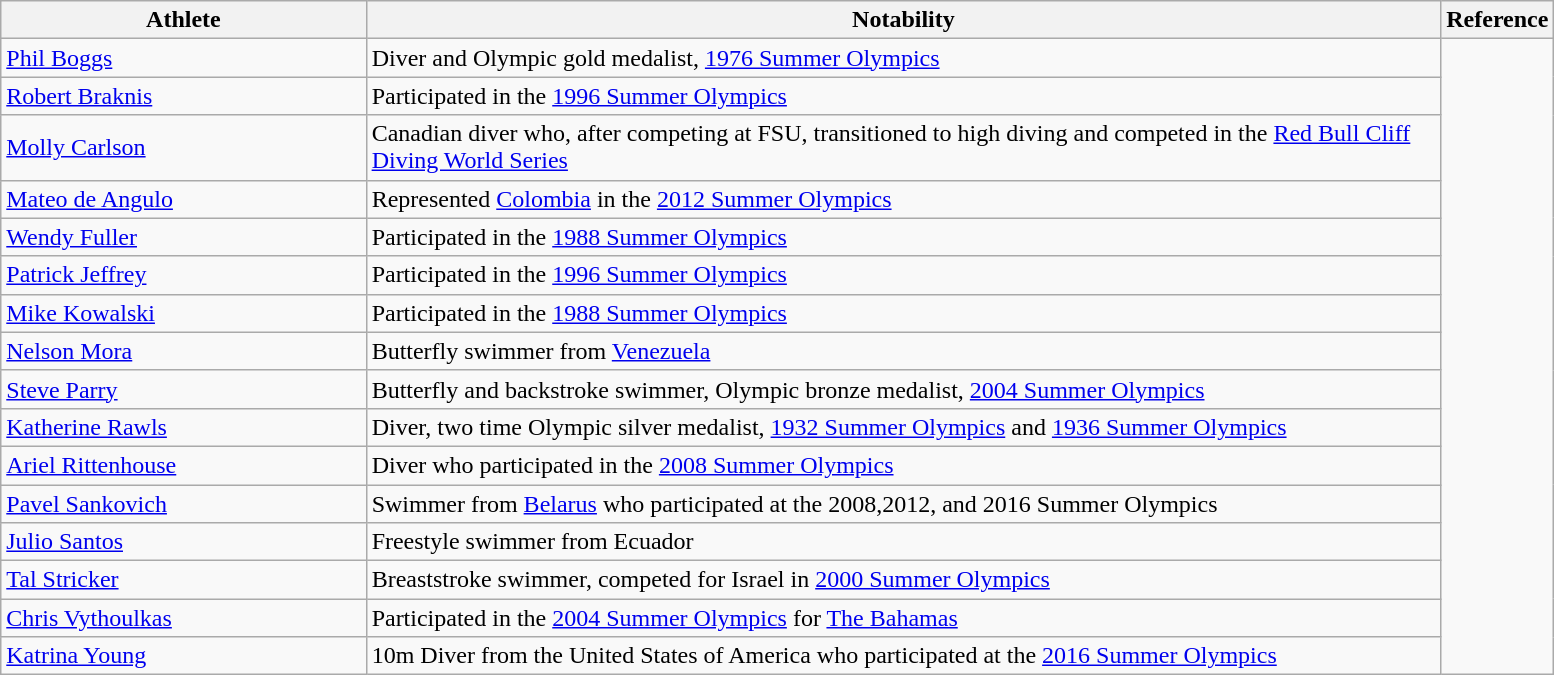<table class="wikitable" style="width:82%">
<tr valign="top">
<th style="width:25%;">Athlete</th>
<th style="width:75%;">Notability</th>
<th style="width:*;" class="unsortable">Reference</th>
</tr>
<tr valign="top">
<td><a href='#'>Phil Boggs</a></td>
<td>Diver and Olympic gold medalist, <a href='#'>1976 Summer Olympics</a></td>
</tr>
<tr valign="top">
<td><a href='#'>Robert Braknis</a></td>
<td>Participated in the <a href='#'>1996 Summer Olympics</a></td>
</tr>
<tr>
<td><a href='#'>Molly Carlson</a></td>
<td>Canadian diver who, after competing at FSU, transitioned to high diving and competed in the <a href='#'>Red Bull Cliff Diving World Series</a></td>
</tr>
<tr valign="top">
<td><a href='#'>Mateo de Angulo</a></td>
<td>Represented <a href='#'>Colombia</a> in the <a href='#'>2012 Summer Olympics</a></td>
</tr>
<tr valign="top">
<td><a href='#'>Wendy Fuller</a></td>
<td>Participated in the <a href='#'>1988 Summer Olympics</a></td>
</tr>
<tr valign="top">
<td><a href='#'>Patrick Jeffrey</a></td>
<td>Participated in the <a href='#'>1996 Summer Olympics</a></td>
</tr>
<tr valign="top">
<td><a href='#'>Mike Kowalski</a></td>
<td>Participated in the <a href='#'>1988 Summer Olympics</a></td>
</tr>
<tr valign="top">
<td><a href='#'>Nelson Mora</a></td>
<td>Butterfly swimmer from <a href='#'>Venezuela</a></td>
</tr>
<tr valign="top">
<td><a href='#'>Steve Parry</a></td>
<td>Butterfly and backstroke swimmer, Olympic bronze medalist, <a href='#'>2004 Summer Olympics</a></td>
</tr>
<tr valign="top">
<td><a href='#'>Katherine Rawls</a></td>
<td>Diver, two time Olympic silver medalist, <a href='#'>1932 Summer Olympics</a> and <a href='#'>1936 Summer Olympics</a></td>
</tr>
<tr valign="top">
<td><a href='#'>Ariel Rittenhouse</a></td>
<td>Diver who participated in the <a href='#'>2008 Summer Olympics</a></td>
</tr>
<tr valign="top">
<td><a href='#'>Pavel Sankovich</a></td>
<td>Swimmer from <a href='#'>Belarus</a> who participated at the 2008,2012, and 2016 Summer Olympics</td>
</tr>
<tr valign="top">
<td><a href='#'>Julio Santos</a></td>
<td>Freestyle swimmer from Ecuador</td>
</tr>
<tr valign="top">
<td><a href='#'>Tal Stricker</a></td>
<td>Breaststroke swimmer, competed for Israel in <a href='#'>2000 Summer Olympics</a></td>
</tr>
<tr valign="top">
<td><a href='#'>Chris Vythoulkas</a></td>
<td>Participated in the <a href='#'>2004 Summer Olympics</a> for <a href='#'>The Bahamas</a></td>
</tr>
<tr valign="top">
<td><a href='#'>Katrina Young</a></td>
<td>10m Diver from the United States of America who participated at the <a href='#'>2016 Summer Olympics</a></td>
</tr>
</table>
